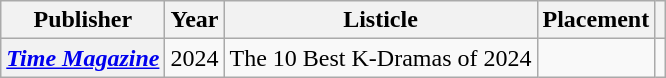<table class="wikitable plainrowheaders" style="text-align:center">
<tr>
<th scope="col">Publisher</th>
<th scope="col">Year</th>
<th scope="col">Listicle</th>
<th scope="col">Placement</th>
<th scope="col" class="unsortable"></th>
</tr>
<tr>
<th scope="row"><em><a href='#'>Time Magazine</a></em></th>
<td>2024</td>
<td style="text-align:left">The 10 Best K-Dramas of 2024</td>
<td></td>
<td></td>
</tr>
</table>
